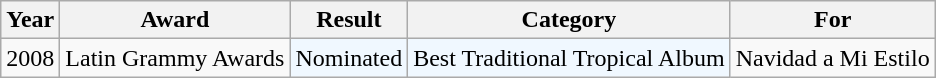<table class="wikitable">
<tr>
<th>Year</th>
<th>Award</th>
<th>Result</th>
<th>Category</th>
<th>For</th>
</tr>
<tr>
<td>2008</td>
<td>Latin Grammy Awards</td>
<td bgcolor="#F0F8FF">Nominated</td>
<td bgcolor="#F0F8FF">Best Traditional Tropical Album</td>
<td>Navidad a Mi Estilo</td>
</tr>
</table>
